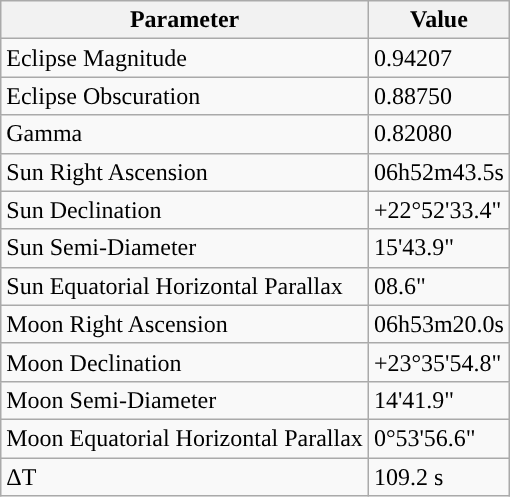<table class="wikitable">
<tr>
<th>Parameter</th>
<th>Value</th>
</tr>
<tr>
<td>Eclipse Magnitude</td>
<td>0.94207</td>
</tr>
<tr>
<td>Eclipse Obscuration</td>
<td>0.88750</td>
</tr>
<tr>
<td>Gamma</td>
<td>0.82080</td>
</tr>
<tr>
<td>Sun Right Ascension</td>
<td>06h52m43.5s</td>
</tr>
<tr>
<td>Sun Declination</td>
<td>+22°52'33.4"</td>
</tr>
<tr>
<td>Sun Semi-Diameter</td>
<td>15'43.9"</td>
</tr>
<tr>
<td>Sun Equatorial Horizontal Parallax</td>
<td>08.6"</td>
</tr>
<tr>
<td>Moon Right Ascension</td>
<td>06h53m20.0s</td>
</tr>
<tr>
<td>Moon Declination</td>
<td>+23°35'54.8"</td>
</tr>
<tr>
<td>Moon Semi-Diameter</td>
<td>14'41.9"</td>
</tr>
<tr>
<td>Moon Equatorial Horizontal Parallax</td>
<td>0°53'56.6"</td>
</tr>
<tr>
<td>ΔT</td>
<td>109.2 s</td>
</tr>
</table>
